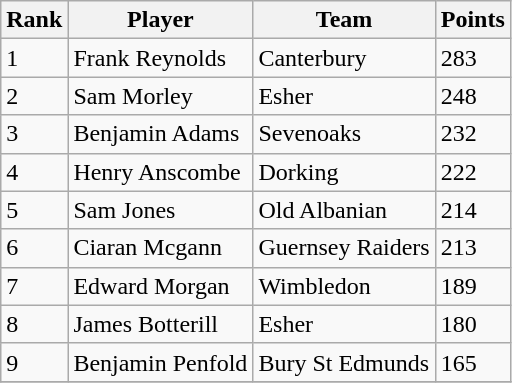<table class="wikitable">
<tr>
<th>Rank</th>
<th>Player</th>
<th>Team</th>
<th>Points</th>
</tr>
<tr>
<td>1</td>
<td>Frank Reynolds</td>
<td>Canterbury</td>
<td>283</td>
</tr>
<tr>
<td>2</td>
<td>Sam Morley</td>
<td>Esher</td>
<td>248</td>
</tr>
<tr>
<td>3</td>
<td>Benjamin Adams</td>
<td>Sevenoaks</td>
<td>232</td>
</tr>
<tr>
<td>4</td>
<td>Henry Anscombe</td>
<td>Dorking</td>
<td>222</td>
</tr>
<tr>
<td>5</td>
<td>Sam Jones</td>
<td>Old Albanian</td>
<td>214</td>
</tr>
<tr>
<td>6</td>
<td>Ciaran Mcgann</td>
<td>Guernsey Raiders</td>
<td>213</td>
</tr>
<tr>
<td>7</td>
<td>Edward Morgan</td>
<td>Wimbledon</td>
<td>189</td>
</tr>
<tr>
<td>8</td>
<td>James Botterill</td>
<td>Esher</td>
<td>180</td>
</tr>
<tr>
<td>9</td>
<td>Benjamin Penfold</td>
<td>Bury St Edmunds</td>
<td>165</td>
</tr>
<tr>
</tr>
</table>
